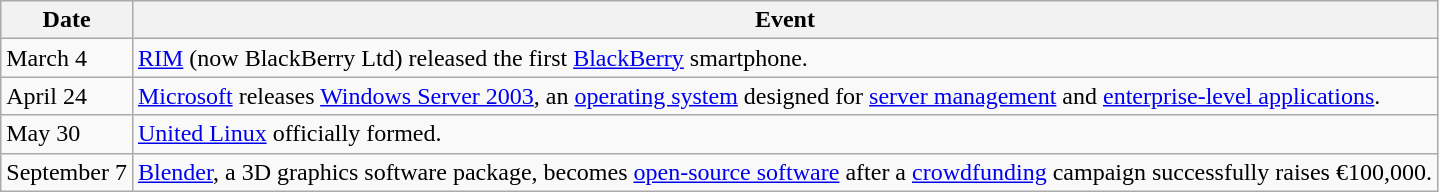<table class="wikitable sortable">
<tr>
<th>Date</th>
<th class="unsortable">Event</th>
</tr>
<tr valign="top">
<td>March 4</td>
<td><a href='#'>RIM</a> (now BlackBerry Ltd) released the first <a href='#'>BlackBerry</a> smartphone.</td>
</tr>
<tr valign="top">
<td>April 24</td>
<td><a href='#'>Microsoft</a> releases <a href='#'>Windows Server 2003</a>, an <a href='#'>operating system</a> designed for <a href='#'>server management</a> and <a href='#'>enterprise-level applications</a>.</td>
</tr>
<tr valign="top">
<td>May 30</td>
<td><a href='#'>United Linux</a> officially formed.</td>
</tr>
<tr valign="top">
<td>September 7</td>
<td><a href='#'>Blender</a>, a 3D graphics software package, becomes <a href='#'>open-source software</a> after a <a href='#'>crowdfunding</a> campaign successfully raises €100,000.</td>
</tr>
</table>
